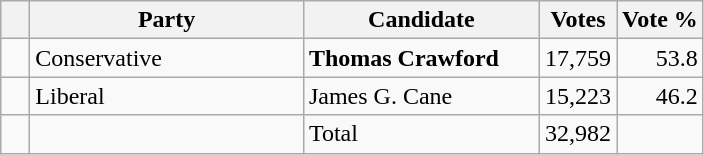<table class="wikitable">
<tr>
<th></th>
<th scope="col" width="175">Party</th>
<th scope="col" width="150">Candidate</th>
<th>Votes</th>
<th>Vote %</th>
</tr>
<tr>
<td>   </td>
<td>Conservative</td>
<td><strong>Thomas Crawford</strong></td>
<td align=right>17,759</td>
<td align=right>53.8</td>
</tr>
<tr>
<td>   </td>
<td>Liberal</td>
<td>James G. Cane</td>
<td align=right>15,223</td>
<td align=right>46.2</td>
</tr>
<tr>
<td></td>
<td></td>
<td>Total</td>
<td align=right>32,982</td>
<td></td>
</tr>
</table>
